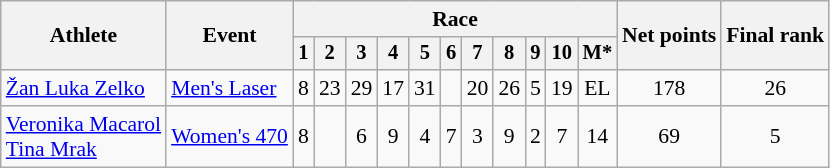<table class="wikitable" style="font-size:90%">
<tr>
<th rowspan="2">Athlete</th>
<th rowspan="2">Event</th>
<th colspan=11>Race</th>
<th rowspan=2>Net points</th>
<th rowspan=2>Final rank</th>
</tr>
<tr style="font-size:95%">
<th>1</th>
<th>2</th>
<th>3</th>
<th>4</th>
<th>5</th>
<th>6</th>
<th>7</th>
<th>8</th>
<th>9</th>
<th>10</th>
<th>M*</th>
</tr>
<tr align=center>
<td align=left><a href='#'>Žan Luka Zelko</a></td>
<td align=left><a href='#'>Men's Laser</a></td>
<td>8</td>
<td>23</td>
<td>29</td>
<td>17</td>
<td>31</td>
<td></td>
<td>20</td>
<td>26</td>
<td>5</td>
<td>19</td>
<td>EL</td>
<td>178</td>
<td>26</td>
</tr>
<tr align=center>
<td align=left><a href='#'>Veronika Macarol</a><br><a href='#'>Tina Mrak</a></td>
<td align=left><a href='#'>Women's 470</a></td>
<td>8</td>
<td></td>
<td>6</td>
<td>9</td>
<td>4</td>
<td>7</td>
<td>3</td>
<td>9</td>
<td>2</td>
<td>7</td>
<td>14</td>
<td>69</td>
<td>5</td>
</tr>
</table>
